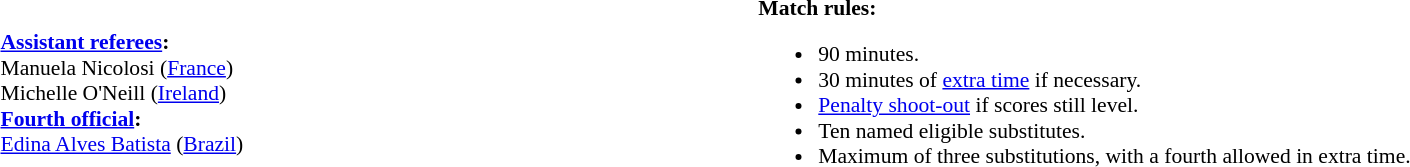<table style="width:100%;font-size:90%">
<tr>
<td><br><strong><a href='#'>Assistant referees</a>:</strong>
<br>Manuela Nicolosi (<a href='#'>France</a>)
<br>Michelle O'Neill (<a href='#'>Ireland</a>)
<br><strong><a href='#'>Fourth official</a>:</strong>
<br><a href='#'>Edina Alves Batista</a> (<a href='#'>Brazil</a>)</td>
<td style="width:60%;vertical-align:top"><br><strong>Match rules:</strong><ul><li>90 minutes.</li><li>30 minutes of <a href='#'>extra time</a> if necessary.</li><li><a href='#'>Penalty shoot-out</a> if scores still level.</li><li>Ten named eligible substitutes.</li><li>Maximum of three substitutions, with a fourth allowed in extra time.</li></ul></td>
</tr>
</table>
